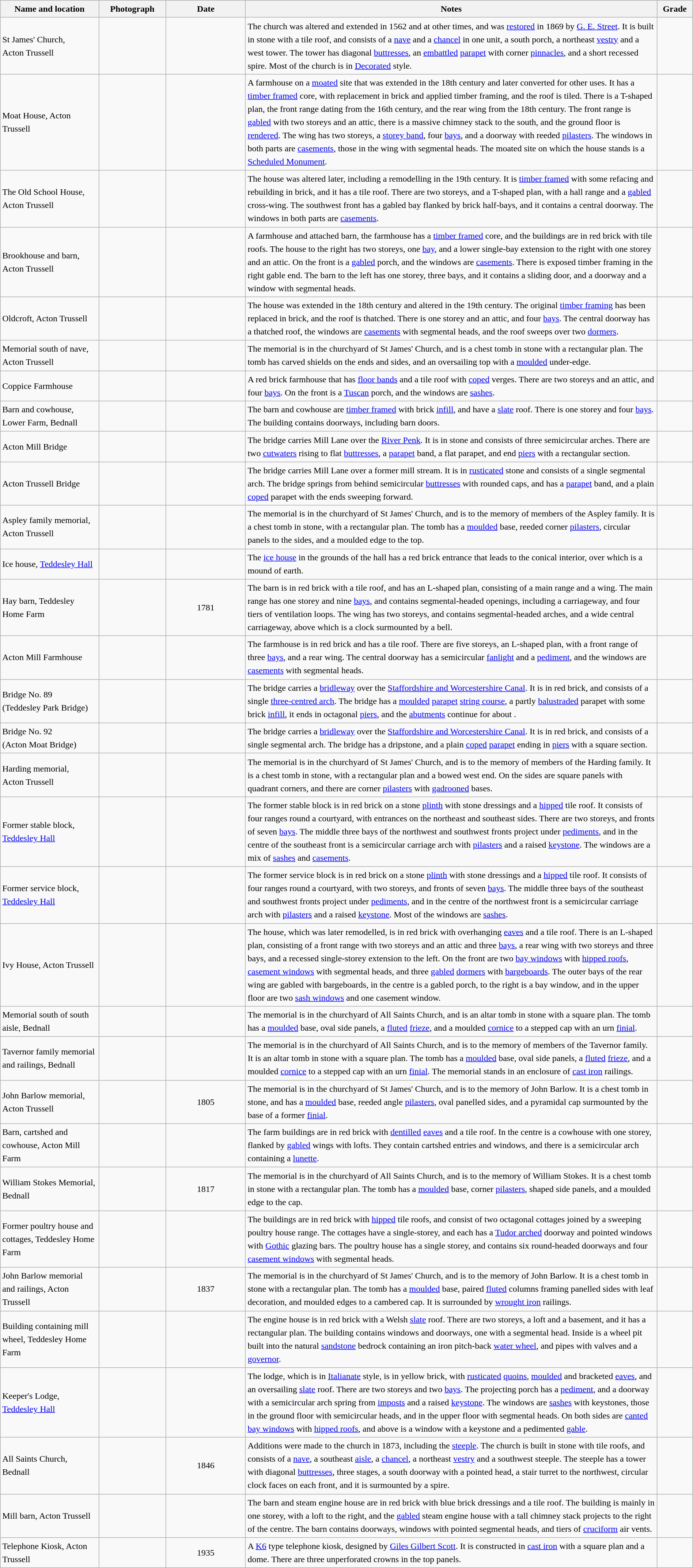<table class="wikitable sortable plainrowheaders" style="width:100%; border:0; text-align:left; line-height:150%;">
<tr>
<th scope="col"  style="width:150px">Name and location</th>
<th scope="col"  style="width:100px" class="unsortable">Photograph</th>
<th scope="col"  style="width:120px">Date</th>
<th scope="col"  style="width:650px" class="unsortable">Notes</th>
<th scope="col"  style="width:50px">Grade</th>
</tr>
<tr>
<td>St James' Church,<br>Acton Trussell<br><small></small></td>
<td></td>
<td align="center"></td>
<td>The church was altered and extended in 1562 and at other times, and was <a href='#'>restored</a> in 1869 by <a href='#'>G. E. Street</a>. It is built in stone with a tile roof, and consists of a <a href='#'>nave</a> and a <a href='#'>chancel</a> in one unit, a south porch, a northeast <a href='#'>vestry</a> and a west tower. The tower has diagonal <a href='#'>buttresses</a>, an <a href='#'>embattled</a> <a href='#'>parapet</a> with corner <a href='#'>pinnacles</a>, and a short recessed spire. Most of the church is in <a href='#'>Decorated</a> style.</td>
<td align="center" ></td>
</tr>
<tr>
<td>Moat House, Acton Trussell<br><small></small></td>
<td></td>
<td align="center"></td>
<td>A farmhouse on a <a href='#'>moated</a> site that was extended in the 18th century and later converted for other uses. It has a <a href='#'>timber framed</a> core, with replacement in brick and applied timber framing, and the roof is tiled. There is a T-shaped plan, the front range dating from the 16th century, and the rear wing from the 18th century. The front range is <a href='#'>gabled</a> with two storeys and an attic, there is a massive chimney stack to the south, and the ground floor is <a href='#'>rendered</a>. The wing has two storeys, a <a href='#'>storey band</a>, four <a href='#'>bays</a>, and a doorway with reeded <a href='#'>pilasters</a>. The windows in both parts are <a href='#'>casements</a>, those in the wing with segmental heads. The moated site on which the house stands is a <a href='#'>Scheduled Monument</a>.</td>
<td align="center" ></td>
</tr>
<tr>
<td>The Old School House,<br>Acton Trussell<br><small></small></td>
<td></td>
<td align="center"></td>
<td>The house was altered later, including a remodelling in the 19th century. It is <a href='#'>timber framed</a> with some refacing and rebuilding in brick, and it has a tile roof. There are two storeys, and a T-shaped plan, with a hall range and a <a href='#'>gabled</a> cross-wing. The southwest front has a gabled bay flanked by brick half-bays, and it contains a central doorway. The windows in both parts are <a href='#'>casements</a>.</td>
<td align="center" ></td>
</tr>
<tr>
<td>Brookhouse and barn,<br>Acton Trussell<br><small></small></td>
<td></td>
<td align="center"></td>
<td>A farmhouse and attached barn, the farmhouse has a <a href='#'>timber framed</a> core, and the buildings are in red brick with tile roofs. The house to the right has two storeys, one <a href='#'>bay</a>, and a lower single-bay extension to the right with one storey and an attic. On the front is a <a href='#'>gabled</a> porch, and the windows are <a href='#'>casements</a>. There is exposed timber framing in the right gable end. The barn to the left has one storey, three bays, and it contains a sliding door, and a doorway and a window with segmental heads.</td>
<td align="center" ></td>
</tr>
<tr>
<td>Oldcroft, Acton Trussell<br><small></small></td>
<td></td>
<td align="center"></td>
<td>The house was extended in the 18th century and altered in the 19th century. The original <a href='#'>timber framing</a> has been replaced in brick, and the roof is thatched. There is one storey and an attic, and four <a href='#'>bays</a>. The central doorway has a thatched roof, the windows are <a href='#'>casements</a> with segmental heads, and the roof sweeps over two <a href='#'>dormers</a>.</td>
<td align="center" ></td>
</tr>
<tr>
<td>Memorial south of nave,<br>Acton Trussell<br><small></small></td>
<td></td>
<td align="center"></td>
<td>The memorial is in the churchyard of St James' Church, and is a chest tomb in stone with a rectangular plan. The tomb has carved shields on the ends and sides, and an oversailing top with a <a href='#'>moulded</a> under-edge.</td>
<td align="center" ></td>
</tr>
<tr>
<td>Coppice Farmhouse<br><small></small></td>
<td></td>
<td align="center"></td>
<td>A red brick farmhouse that has <a href='#'>floor bands</a> and a tile roof with <a href='#'>coped</a> verges.  There are two storeys and an attic, and four <a href='#'>bays</a>.  On the front is a <a href='#'>Tuscan</a> porch, and the windows are <a href='#'>sashes</a>.</td>
<td align="center" ></td>
</tr>
<tr>
<td>Barn and cowhouse, Lower Farm, Bednall<br><small></small></td>
<td></td>
<td align="center"></td>
<td>The barn and cowhouse are <a href='#'>timber framed</a> with brick <a href='#'>infill</a>, and have a <a href='#'>slate</a> roof. There is one storey and four <a href='#'>bays</a>. The building contains doorways, including barn doors.</td>
<td align="center" ></td>
</tr>
<tr>
<td>Acton Mill Bridge<br><small></small></td>
<td></td>
<td align="center"></td>
<td>The bridge carries Mill Lane over the <a href='#'>River Penk</a>. It is in stone and consists of three semicircular arches. There are two <a href='#'>cutwaters</a> rising to flat <a href='#'>buttresses</a>, a <a href='#'>parapet</a> band, a flat parapet, and end <a href='#'>piers</a> with a rectangular section.</td>
<td align="center" ></td>
</tr>
<tr>
<td>Acton Trussell Bridge<br><small></small></td>
<td></td>
<td align="center"></td>
<td>The bridge carries Mill Lane over a former mill stream. It is in <a href='#'>rusticated</a> stone and consists of a single segmental arch. The bridge springs from behind semicircular <a href='#'>buttresses</a> with rounded caps, and has a <a href='#'>parapet</a> band, and a plain <a href='#'>coped</a> parapet with the ends sweeping forward.</td>
<td align="center" ></td>
</tr>
<tr>
<td>Aspley family memorial,<br>Acton Trussell<br><small></small></td>
<td></td>
<td align="center"></td>
<td>The memorial is in the churchyard of St James' Church, and is to the memory of members of the Aspley family. It is a chest tomb in stone, with a rectangular plan. The tomb has a <a href='#'>moulded</a> base, reeded corner <a href='#'>pilasters</a>, circular panels to the sides, and a moulded edge to the top.</td>
<td align="center" ></td>
</tr>
<tr>
<td>Ice house, <a href='#'>Teddesley Hall</a><br><small></small></td>
<td></td>
<td align="center"></td>
<td>The <a href='#'>ice house</a> in the grounds of the hall has a red brick entrance that leads to the conical interior, over which is a mound of earth.</td>
<td align="center" ></td>
</tr>
<tr>
<td>Hay barn, Teddesley Home Farm<br><small></small></td>
<td></td>
<td align="center">1781</td>
<td>The barn is in red brick with a tile roof, and has an L-shaped plan, consisting of a main range and a wing.  The main range has one storey and nine <a href='#'>bays</a>, and contains segmental-headed openings, including a carriageway, and four tiers of ventilation loops.  The wing has two storeys, and contains segmental-headed arches, and a wide central carriageway, above which is a clock surmounted by a bell.</td>
<td align="center" ></td>
</tr>
<tr>
<td>Acton Mill Farmhouse<br><small></small></td>
<td></td>
<td align="center"></td>
<td>The farmhouse is in red brick and has a tile roof. There are five storeys, an L-shaped plan, with a front range of three <a href='#'>bays</a>, and a rear wing. The central doorway has a semicircular <a href='#'>fanlight</a> and a <a href='#'>pediment</a>, and the windows are <a href='#'>casements</a> with segmental heads.</td>
<td align="center" ></td>
</tr>
<tr>
<td>Bridge No. 89<br>(Teddesley Park Bridge)<br><small></small></td>
<td></td>
<td align="center"></td>
<td>The bridge carries a <a href='#'>bridleway</a> over the <a href='#'>Staffordshire and Worcestershire Canal</a>. It is in red brick, and consists of a single <a href='#'>three-centred arch</a>. The bridge has a <a href='#'>moulded</a> <a href='#'>parapet</a> <a href='#'>string course</a>, a partly <a href='#'>balustraded</a> parapet with some brick <a href='#'>infill</a>, it ends in octagonal <a href='#'>piers</a>, and the <a href='#'>abutments</a> continue for about .</td>
<td align="center" ></td>
</tr>
<tr>
<td>Bridge No. 92<br>(Acton Moat Bridge)<br><small></small></td>
<td></td>
<td align="center"></td>
<td>The bridge carries a <a href='#'>bridleway</a> over the <a href='#'>Staffordshire and Worcestershire Canal</a>. It is in red brick, and consists of a single segmental arch. The bridge has a dripstone, and a plain <a href='#'>coped</a> <a href='#'>parapet</a> ending in <a href='#'>piers</a> with a square section.</td>
<td align="center" ></td>
</tr>
<tr>
<td>Harding memorial,<br>Acton Trussell<br><small></small></td>
<td></td>
<td align="center"></td>
<td>The memorial is in the churchyard of St James' Church, and is to the memory of members of the Harding family. It is a chest tomb in stone, with a rectangular plan and a bowed west end. On the sides are square panels with quadrant corners, and there are corner <a href='#'>pilasters</a> with <a href='#'>gadrooned</a> bases.</td>
<td align="center" ></td>
</tr>
<tr>
<td>Former stable block,<br><a href='#'>Teddesley Hall</a><br><small></small></td>
<td></td>
<td align="center"></td>
<td>The former stable block is in red brick on a stone <a href='#'>plinth</a> with stone dressings and a <a href='#'>hipped</a> tile roof.  It consists of four ranges round a courtyard, with entrances on the northeast and southeast sides.  There are two storeys, and fronts of seven <a href='#'>bays</a>.  The middle three bays of the northwest and southwest fronts project under <a href='#'>pediments</a>, and in the centre of the southeast front is a semicircular carriage arch with <a href='#'>pilasters</a> and a raised <a href='#'>keystone</a>. The windows are a mix of <a href='#'>sashes</a> and <a href='#'>casements</a>.</td>
<td align="center" ></td>
</tr>
<tr>
<td>Former service block, <a href='#'>Teddesley Hall</a><br><small></small></td>
<td></td>
<td align="center"></td>
<td>The former service block is in red brick on a stone <a href='#'>plinth</a> with stone dressings and a <a href='#'>hipped</a> tile roof.  It consists of four ranges round a courtyard, with two storeys, and fronts of seven <a href='#'>bays</a>.  The middle three bays of the southeast and southwest fronts project under <a href='#'>pediments</a>, and in the centre of the northwest front is a semicircular carriage arch with <a href='#'>pilasters</a> and a raised <a href='#'>keystone</a>.  Most of the windows are <a href='#'>sashes</a>.</td>
<td align="center" ></td>
</tr>
<tr>
<td>Ivy House, Acton Trussell<br><small></small></td>
<td></td>
<td align="center"></td>
<td>The house, which was later remodelled, is in red brick with overhanging <a href='#'>eaves</a> and a tile roof. There is an L-shaped plan, consisting of a front range with two storeys and an attic and three <a href='#'>bays</a>, a rear wing with two storeys and three bays, and a recessed single-storey extension to the left. On the front are two <a href='#'>bay windows</a> with <a href='#'>hipped roofs</a>, <a href='#'>casement windows</a> with segmental heads, and three <a href='#'>gabled</a> <a href='#'>dormers</a> with <a href='#'>bargeboards</a>. The outer bays of the rear wing are gabled with bargeboards, in the centre is a gabled porch, to the right is a bay window, and in the upper floor are two <a href='#'>sash windows</a> and one casement window.</td>
<td align="center" ></td>
</tr>
<tr>
<td>Memorial south of south aisle, Bednall<br><small></small></td>
<td></td>
<td align="center"></td>
<td>The memorial is in the churchyard of All Saints Church, and is an altar tomb in stone with a square plan. The tomb has a <a href='#'>moulded</a> base, oval side panels, a <a href='#'>fluted</a> <a href='#'>frieze</a>, and a moulded <a href='#'>cornice</a> to a stepped cap with an urn <a href='#'>finial</a>.</td>
<td align="center" ></td>
</tr>
<tr>
<td>Tavernor family memorial and railings, Bednall<br><small></small></td>
<td></td>
<td align="center"></td>
<td>The memorial is in the churchyard of All Saints Church, and is to the memory of members of the Tavernor family. It is an altar tomb in stone with a square plan. The tomb has a <a href='#'>moulded</a> base, oval side panels, a <a href='#'>fluted</a> <a href='#'>frieze</a>, and a moulded <a href='#'>cornice</a> to a stepped cap with an urn <a href='#'>finial</a>. The memorial stands in an enclosure of <a href='#'>cast iron</a> railings.</td>
<td align="center" ></td>
</tr>
<tr>
<td>John Barlow memorial,<br>Acton Trussell<br><small></small></td>
<td></td>
<td align="center">1805</td>
<td>The memorial is in the churchyard of St James' Church, and is to the memory of John Barlow. It is a chest tomb in stone, and has a <a href='#'>moulded</a> base, reeded angle <a href='#'>pilasters</a>, oval panelled sides, and a pyramidal cap surmounted by the base of a former <a href='#'>finial</a>.</td>
<td align="center" ></td>
</tr>
<tr>
<td>Barn, cartshed and cowhouse, Acton Mill Farm<br><small></small></td>
<td></td>
<td align="center"></td>
<td>The farm buildings are in red brick with <a href='#'>dentilled</a> <a href='#'>eaves</a> and a tile roof. In the centre is a cowhouse with one storey, flanked by <a href='#'>gabled</a> wings with lofts. They contain cartshed entries and windows, and there is a semicircular arch containing a <a href='#'>lunette</a>.</td>
<td align="center" ></td>
</tr>
<tr>
<td>William Stokes Memorial, Bednall<br><small></small></td>
<td></td>
<td align="center">1817</td>
<td>The memorial is in the churchyard of All Saints Church, and is to the memory of William Stokes. It is a chest tomb in stone with a rectangular plan. The tomb has a <a href='#'>moulded</a> base, corner <a href='#'>pilasters</a>, shaped side panels, and a moulded edge to the cap.</td>
<td align="center" ></td>
</tr>
<tr>
<td>Former poultry house and cottages, Teddesley Home Farm<br><small></small></td>
<td></td>
<td align="center"></td>
<td>The buildings are in red brick with <a href='#'>hipped</a> tile roofs, and consist of two octagonal cottages joined by a sweeping poultry house range.  The cottages have a single-storey, and each has a <a href='#'>Tudor arched</a> doorway and pointed windows with <a href='#'>Gothic</a> glazing bars.  The poultry house has a single storey, and contains six round-headed doorways and four <a href='#'>casement windows</a> with segmental heads.</td>
<td align="center" ></td>
</tr>
<tr>
<td>John Barlow memorial and railings, Acton Trussell<br><small></small></td>
<td></td>
<td align="center">1837</td>
<td>The memorial is in the churchyard of St James' Church, and is to the memory of John Barlow. It is a chest tomb in stone with a rectangular plan. The tomb has a <a href='#'>moulded</a> base, paired <a href='#'>fluted</a> columns framing panelled sides with leaf decoration, and moulded edges to a cambered cap. It is surrounded by <a href='#'>wrought iron</a> railings.</td>
<td align="center" ></td>
</tr>
<tr>
<td>Building containing mill wheel, Teddesley Home Farm<br><small></small></td>
<td></td>
<td align="center"></td>
<td>The engine house is in red brick with a Welsh <a href='#'>slate</a> roof.  There are two storeys, a loft and a basement, and it has a rectangular plan.  The building contains windows and doorways, one with a segmental head.  Inside is a wheel pit built into the natural <a href='#'>sandstone</a> bedrock containing an iron pitch-back <a href='#'>water wheel</a>, and pipes with valves and a <a href='#'>governor</a>.</td>
<td align="center" ></td>
</tr>
<tr>
<td>Keeper's Lodge, <a href='#'>Teddesley Hall</a><br><small></small></td>
<td></td>
<td align="center"></td>
<td>The lodge, which is in <a href='#'>Italianate</a> style, is in yellow brick, with <a href='#'>rusticated</a> <a href='#'>quoins</a>, <a href='#'>moulded</a> and bracketed <a href='#'>eaves</a>, and an oversailing <a href='#'>slate</a> roof.  There are two storeys and two <a href='#'>bays</a>.  The projecting porch has a <a href='#'>pediment</a>, and a doorway with a semicircular arch spring from <a href='#'>imposts</a> and a raised <a href='#'>keystone</a>.  The windows are <a href='#'>sashes</a> with keystones, those in the ground floor with semicircular heads, and in the upper floor with segmental heads.  On both sides are <a href='#'>canted</a> <a href='#'>bay windows</a> with <a href='#'>hipped roofs</a>, and above is a window with a keystone and a pedimented <a href='#'>gable</a>.</td>
<td align="center" ></td>
</tr>
<tr>
<td>All Saints Church, Bednall<br><small></small></td>
<td></td>
<td align="center">1846</td>
<td>Additions were made to the church in 1873, including the <a href='#'>steeple</a>. The church is built in stone with tile roofs, and consists of a <a href='#'>nave</a>, a southeast <a href='#'>aisle</a>, a <a href='#'>chancel</a>, a northeast <a href='#'>vestry</a> and a southwest steeple. The steeple has a tower with diagonal <a href='#'>buttresses</a>, three stages, a south doorway with a pointed head, a stair turret to the northwest, circular clock faces on each front, and it is surmounted by a spire.</td>
<td align="center" ></td>
</tr>
<tr>
<td>Mill barn, Acton Trussell<br><small></small></td>
<td></td>
<td align="center"></td>
<td>The barn and steam engine house are in red brick with blue brick dressings and a tile roof. The building is mainly in one storey, with a loft to the right, and the <a href='#'>gabled</a> steam engine house with a tall chimney stack projects to the right of the centre. The barn contains doorways, windows with pointed segmental heads, and tiers of <a href='#'>cruciform</a> air vents.</td>
<td align="center" ></td>
</tr>
<tr>
<td>Telephone Kiosk, Acton Trussell<br><small></small></td>
<td></td>
<td align="center">1935</td>
<td>A <a href='#'>K6</a> type telephone kiosk, designed by <a href='#'>Giles Gilbert Scott</a>. It is constructed in <a href='#'>cast iron</a> with a square plan and a dome. There are three unperforated crowns in the top panels.</td>
<td align="center" ></td>
</tr>
<tr>
</tr>
</table>
